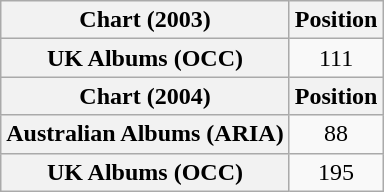<table class="wikitable plainrowheaders" style="text-align:center">
<tr>
<th>Chart (2003)</th>
<th>Position</th>
</tr>
<tr>
<th scope="row">UK Albums (OCC)</th>
<td>111</td>
</tr>
<tr>
<th>Chart (2004)</th>
<th>Position</th>
</tr>
<tr>
<th scope="row">Australian Albums (ARIA)</th>
<td>88</td>
</tr>
<tr>
<th scope="row">UK Albums (OCC)</th>
<td>195</td>
</tr>
</table>
